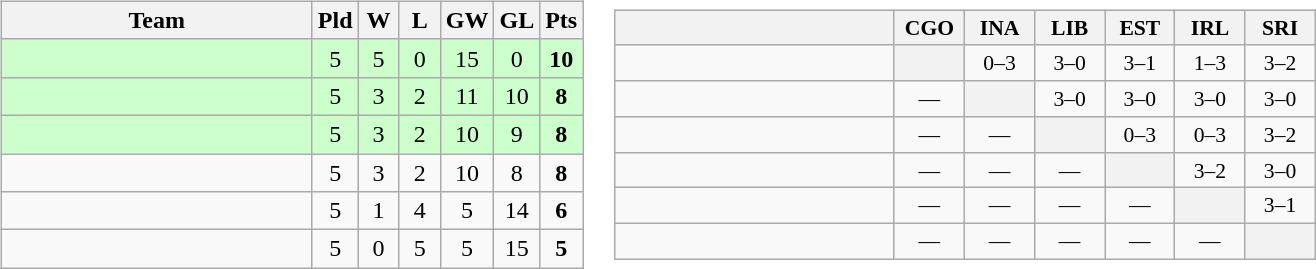<table>
<tr>
<td><br><table class="wikitable" style="text-align:center">
<tr>
<th width=200>Team</th>
<th width=20>Pld</th>
<th width=20>W</th>
<th width=20>L</th>
<th width=20>GW</th>
<th width=20>GL</th>
<th width=20>Pts</th>
</tr>
<tr bgcolor=ccffcc>
<td style="text-align:left;"></td>
<td>5</td>
<td>5</td>
<td>0</td>
<td>15</td>
<td>0</td>
<td><strong>10</strong></td>
</tr>
<tr bgcolor=ccffcc>
<td style="text-align:left;"></td>
<td>5</td>
<td>3</td>
<td>2</td>
<td>11</td>
<td>10</td>
<td><strong>8</strong></td>
</tr>
<tr bgcolor=ccffcc>
<td style="text-align:left;"></td>
<td>5</td>
<td>3</td>
<td>2</td>
<td>10</td>
<td>9</td>
<td><strong>8</strong></td>
</tr>
<tr>
<td style="text-align:left;"></td>
<td>5</td>
<td>3</td>
<td>2</td>
<td>10</td>
<td>8</td>
<td><strong>8</strong></td>
</tr>
<tr>
<td style="text-align:left;"></td>
<td>5</td>
<td>1</td>
<td>4</td>
<td>5</td>
<td>14</td>
<td><strong>6</strong></td>
</tr>
<tr>
<td style="text-align:left;"></td>
<td>5</td>
<td>0</td>
<td>5</td>
<td>5</td>
<td>15</td>
<td><strong>5</strong></td>
</tr>
</table>
</td>
<td><br><table class="wikitable" style="text-align:center; font-size:90%">
<tr>
<th width="180"> </th>
<th width="40">CGO</th>
<th width="40">INA</th>
<th width="40">LIB</th>
<th width="40">EST</th>
<th width="40">IRL</th>
<th width="40">SRI</th>
</tr>
<tr>
<td style="text-align:left;"></td>
<th></th>
<td>0–3</td>
<td>3–0</td>
<td>3–1</td>
<td>1–3</td>
<td>3–2</td>
</tr>
<tr>
<td style="text-align:left;"></td>
<td>—</td>
<th></th>
<td>3–0</td>
<td>3–0</td>
<td>3–0</td>
<td>3–0</td>
</tr>
<tr>
<td style="text-align:left;"></td>
<td>—</td>
<td>—</td>
<th></th>
<td>0–3</td>
<td>0–3</td>
<td>3–2</td>
</tr>
<tr>
<td style="text-align:left;"></td>
<td>—</td>
<td>—</td>
<td>—</td>
<th></th>
<td>3–2</td>
<td>3–0</td>
</tr>
<tr>
<td style="text-align:left;"></td>
<td>—</td>
<td>—</td>
<td>—</td>
<td>—</td>
<th></th>
<td>3–1</td>
</tr>
<tr>
<td style="text-align:left;"></td>
<td>—</td>
<td>—</td>
<td>—</td>
<td>—</td>
<td>—</td>
<th></th>
</tr>
</table>
</td>
</tr>
</table>
